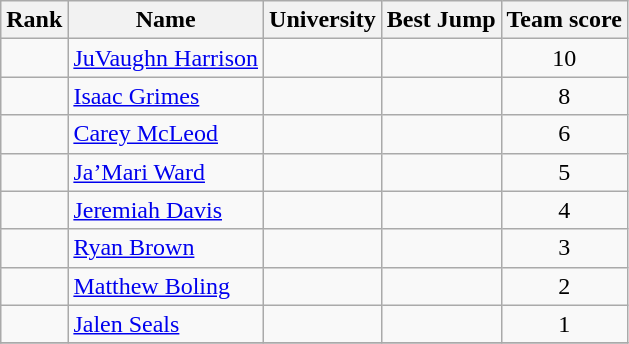<table class="wikitable sortable" style="text-align:center">
<tr>
<th>Rank</th>
<th>Name</th>
<th>University</th>
<th>Best Jump</th>
<th>Team score</th>
</tr>
<tr>
<td></td>
<td align=left> <a href='#'>JuVaughn Harrison</a></td>
<td></td>
<td><strong></strong></td>
<td>10</td>
</tr>
<tr>
<td></td>
<td align=left> <a href='#'>Isaac Grimes</a></td>
<td></td>
<td><strong></strong></td>
<td>8</td>
</tr>
<tr>
<td></td>
<td align=left> <a href='#'>Carey McLeod</a></td>
<td></td>
<td><strong></strong></td>
<td>6</td>
</tr>
<tr>
<td></td>
<td align=left> <a href='#'>Ja’Mari Ward</a></td>
<td></td>
<td><strong></strong></td>
<td>5</td>
</tr>
<tr>
<td></td>
<td align=left> <a href='#'>Jeremiah Davis</a></td>
<td></td>
<td><strong></strong></td>
<td>4</td>
</tr>
<tr>
<td></td>
<td align=left> <a href='#'>Ryan Brown</a></td>
<td></td>
<td><strong></strong></td>
<td>3</td>
</tr>
<tr>
<td></td>
<td align=left> <a href='#'>Matthew Boling</a></td>
<td></td>
<td><strong></strong></td>
<td>2</td>
</tr>
<tr>
<td></td>
<td align=left> <a href='#'>Jalen Seals</a></td>
<td></td>
<td><strong></strong></td>
<td>1</td>
</tr>
<tr>
</tr>
</table>
